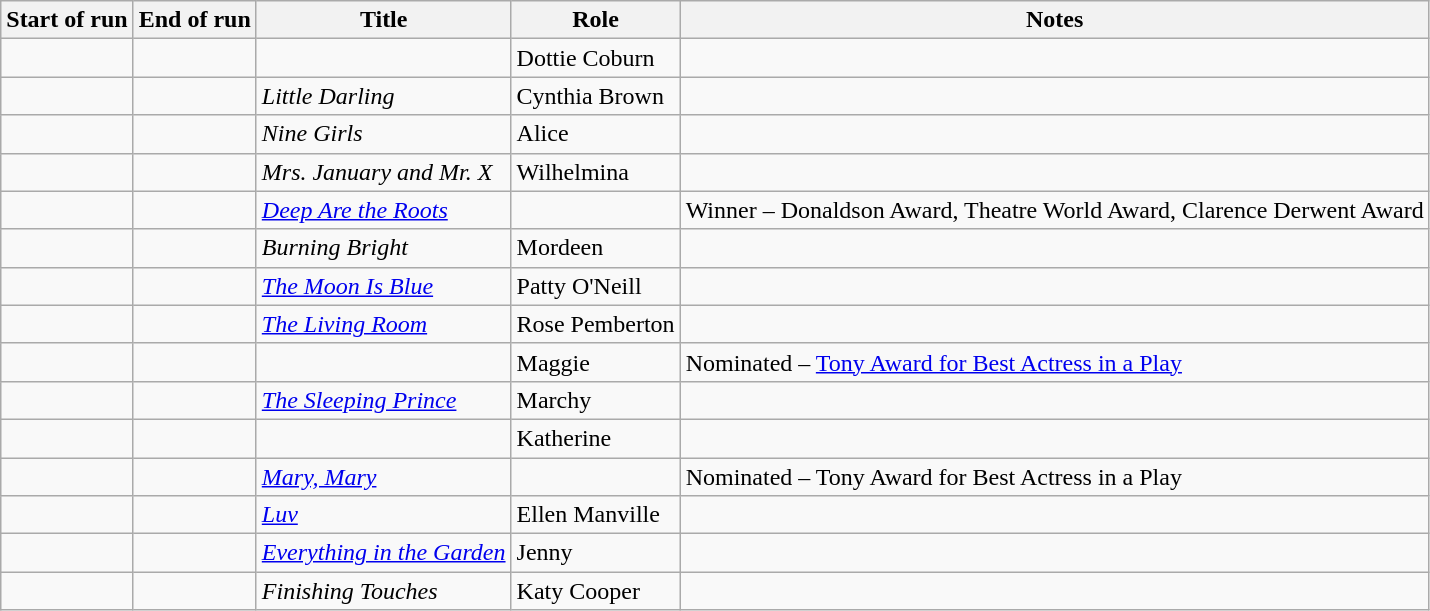<table class="wikitable sortable">
<tr>
<th>Start of run</th>
<th>End of run</th>
<th>Title</th>
<th>Role</th>
<th class="unsortable">Notes</th>
</tr>
<tr>
<td></td>
<td></td>
<td></td>
<td>Dottie Coburn</td>
<td></td>
</tr>
<tr>
<td></td>
<td></td>
<td><em>Little Darling</em></td>
<td>Cynthia Brown</td>
<td></td>
</tr>
<tr>
<td></td>
<td></td>
<td><em>Nine Girls</em></td>
<td>Alice</td>
<td></td>
</tr>
<tr>
<td></td>
<td></td>
<td><em>Mrs. January and Mr. X</em></td>
<td>Wilhelmina</td>
<td></td>
</tr>
<tr>
<td></td>
<td></td>
<td><em><a href='#'>Deep Are the Roots</a></em></td>
<td></td>
<td>Winner – Donaldson Award, Theatre World Award, Clarence Derwent Award</td>
</tr>
<tr>
<td></td>
<td></td>
<td><em>Burning Bright</em></td>
<td>Mordeen</td>
<td></td>
</tr>
<tr>
<td></td>
<td></td>
<td><em><a href='#'>The Moon Is Blue</a></em></td>
<td>Patty O'Neill</td>
<td></td>
</tr>
<tr>
<td></td>
<td></td>
<td><em><a href='#'>The Living Room</a></em></td>
<td>Rose Pemberton</td>
<td></td>
</tr>
<tr>
<td></td>
<td></td>
<td></td>
<td>Maggie</td>
<td>Nominated – <a href='#'>Tony Award for Best Actress in a Play</a></td>
</tr>
<tr>
<td></td>
<td></td>
<td><em><a href='#'>The Sleeping Prince</a></em></td>
<td>Marchy</td>
<td></td>
</tr>
<tr>
<td></td>
<td></td>
<td></td>
<td>Katherine</td>
<td></td>
</tr>
<tr>
<td></td>
<td></td>
<td><em><a href='#'>Mary, Mary</a></em></td>
<td></td>
<td>Nominated – Tony Award for Best Actress in a Play</td>
</tr>
<tr>
<td></td>
<td></td>
<td><em><a href='#'>Luv</a></em></td>
<td>Ellen Manville</td>
<td></td>
</tr>
<tr>
<td></td>
<td></td>
<td><em><a href='#'>Everything in the Garden</a></em></td>
<td>Jenny</td>
<td></td>
</tr>
<tr>
<td></td>
<td></td>
<td><em>Finishing Touches</em></td>
<td>Katy Cooper</td>
<td></td>
</tr>
</table>
